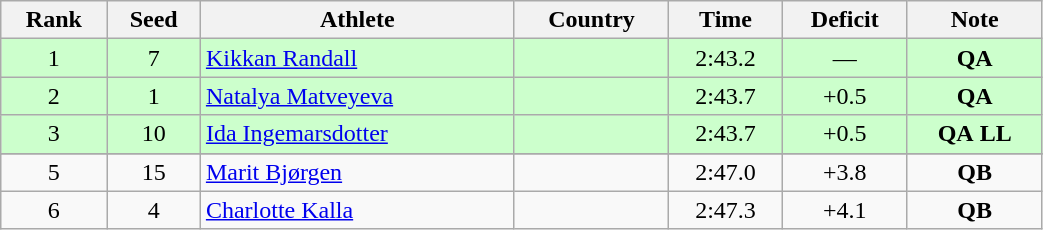<table class="wikitable sortable" style="text-align:center" width=55%>
<tr>
<th>Rank</th>
<th>Seed</th>
<th>Athlete</th>
<th>Country</th>
<th>Time</th>
<th>Deficit</th>
<th>Note</th>
</tr>
<tr bgcolor=ccffcc>
<td>1</td>
<td>7</td>
<td align=left><a href='#'>Kikkan Randall</a></td>
<td align=left></td>
<td>2:43.2</td>
<td>—</td>
<td><strong>QA</strong></td>
</tr>
<tr bgcolor=ccffcc>
<td>2</td>
<td>1</td>
<td align=left><a href='#'>Natalya Matveyeva</a></td>
<td align=left></td>
<td>2:43.7</td>
<td>+0.5</td>
<td><strong>QA</strong></td>
</tr>
<tr bgcolor=ccffcc>
<td>3</td>
<td>10</td>
<td align=left><a href='#'>Ida Ingemarsdotter</a></td>
<td align=left></td>
<td>2:43.7</td>
<td>+0.5</td>
<td><strong>QA</strong> <strong>LL</strong></td>
</tr>
<tr>
</tr>
<tr 4 || 20 || align=left|>
</tr>
<tr>
<td>5</td>
<td>15</td>
<td align=left><a href='#'>Marit Bjørgen</a></td>
<td align=left></td>
<td>2:47.0</td>
<td>+3.8</td>
<td><strong>QB</strong></td>
</tr>
<tr>
<td>6</td>
<td>4</td>
<td align=left><a href='#'>Charlotte Kalla</a></td>
<td align=left></td>
<td>2:47.3</td>
<td>+4.1</td>
<td><strong>QB</strong></td>
</tr>
</table>
